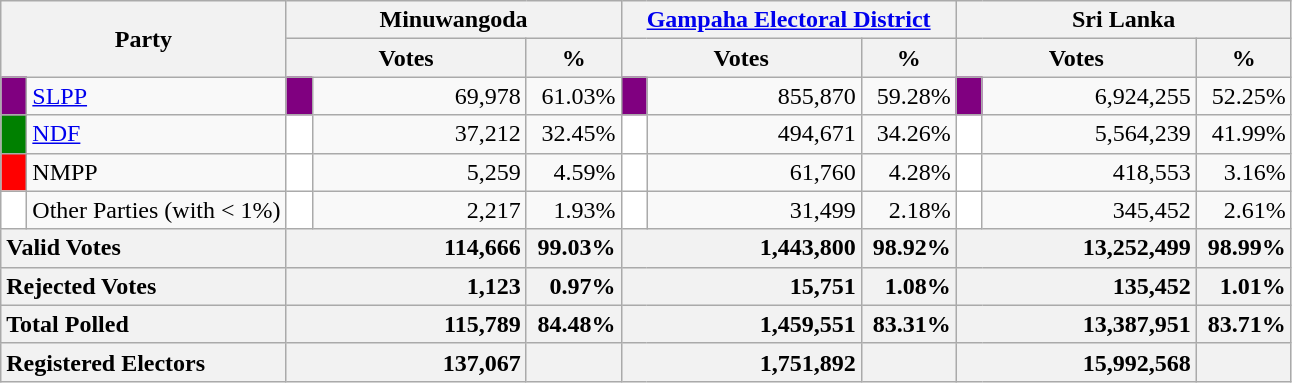<table class="wikitable">
<tr>
<th colspan="2" width="144px"rowspan="2">Party</th>
<th colspan="3" width="216px">Minuwangoda</th>
<th colspan="3" width="216px"><a href='#'>Gampaha Electoral District</a></th>
<th colspan="3" width="216px">Sri Lanka</th>
</tr>
<tr>
<th colspan="2" width="144px">Votes</th>
<th>%</th>
<th colspan="2" width="144px">Votes</th>
<th>%</th>
<th colspan="2" width="144px">Votes</th>
<th>%</th>
</tr>
<tr>
<td style="background-color:purple;" width="10px"></td>
<td style="text-align:left;"><a href='#'>SLPP</a></td>
<td style="background-color:purple;" width="10px"></td>
<td style="text-align:right;">69,978</td>
<td style="text-align:right;">61.03%</td>
<td style="background-color:purple;" width="10px"></td>
<td style="text-align:right;">855,870</td>
<td style="text-align:right;">59.28%</td>
<td style="background-color:purple;" width="10px"></td>
<td style="text-align:right;">6,924,255</td>
<td style="text-align:right;">52.25%</td>
</tr>
<tr>
<td style="background-color:green;" width="10px"></td>
<td style="text-align:left;"><a href='#'>NDF</a></td>
<td style="background-color:white;" width="10px"></td>
<td style="text-align:right;">37,212</td>
<td style="text-align:right;">32.45%</td>
<td style="background-color:white;" width="10px"></td>
<td style="text-align:right;">494,671</td>
<td style="text-align:right;">34.26%</td>
<td style="background-color:white;" width="10px"></td>
<td style="text-align:right;">5,564,239</td>
<td style="text-align:right;">41.99%</td>
</tr>
<tr>
<td style="background-color:red;" width="10px"></td>
<td style="text-align:left;">NMPP</td>
<td style="background-color:white;" width="10px"></td>
<td style="text-align:right;">5,259</td>
<td style="text-align:right;">4.59%</td>
<td style="background-color:white;" width="10px"></td>
<td style="text-align:right;">61,760</td>
<td style="text-align:right;">4.28%</td>
<td style="background-color:white;" width="10px"></td>
<td style="text-align:right;">418,553</td>
<td style="text-align:right;">3.16%</td>
</tr>
<tr>
<td style="background-color:white;" width="10px"></td>
<td style="text-align:left;">Other Parties (with < 1%)</td>
<td style="background-color:white;" width="10px"></td>
<td style="text-align:right;">2,217</td>
<td style="text-align:right;">1.93%</td>
<td style="background-color:white;" width="10px"></td>
<td style="text-align:right;">31,499</td>
<td style="text-align:right;">2.18%</td>
<td style="background-color:white;" width="10px"></td>
<td style="text-align:right;">345,452</td>
<td style="text-align:right;">2.61%</td>
</tr>
<tr>
<th colspan="2" width="144px"style="text-align:left;">Valid Votes</th>
<th style="text-align:right;"colspan="2" width="144px">114,666</th>
<th style="text-align:right;">99.03%</th>
<th style="text-align:right;"colspan="2" width="144px">1,443,800</th>
<th style="text-align:right;">98.92%</th>
<th style="text-align:right;"colspan="2" width="144px">13,252,499</th>
<th style="text-align:right;">98.99%</th>
</tr>
<tr>
<th colspan="2" width="144px"style="text-align:left;">Rejected Votes</th>
<th style="text-align:right;"colspan="2" width="144px">1,123</th>
<th style="text-align:right;">0.97%</th>
<th style="text-align:right;"colspan="2" width="144px">15,751</th>
<th style="text-align:right;">1.08%</th>
<th style="text-align:right;"colspan="2" width="144px">135,452</th>
<th style="text-align:right;">1.01%</th>
</tr>
<tr>
<th colspan="2" width="144px"style="text-align:left;">Total Polled</th>
<th style="text-align:right;"colspan="2" width="144px">115,789</th>
<th style="text-align:right;">84.48%</th>
<th style="text-align:right;"colspan="2" width="144px">1,459,551</th>
<th style="text-align:right;">83.31%</th>
<th style="text-align:right;"colspan="2" width="144px">13,387,951</th>
<th style="text-align:right;">83.71%</th>
</tr>
<tr>
<th colspan="2" width="144px"style="text-align:left;">Registered Electors</th>
<th style="text-align:right;"colspan="2" width="144px">137,067</th>
<th></th>
<th style="text-align:right;"colspan="2" width="144px">1,751,892</th>
<th></th>
<th style="text-align:right;"colspan="2" width="144px">15,992,568</th>
<th></th>
</tr>
</table>
